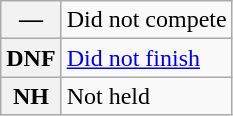<table class="wikitable">
<tr>
<th scope="row">—</th>
<td>Did not compete</td>
</tr>
<tr>
<th scope="row">DNF</th>
<td><a href='#'>Did not finish</a></td>
</tr>
<tr>
<th scope="row">NH</th>
<td>Not held</td>
</tr>
</table>
